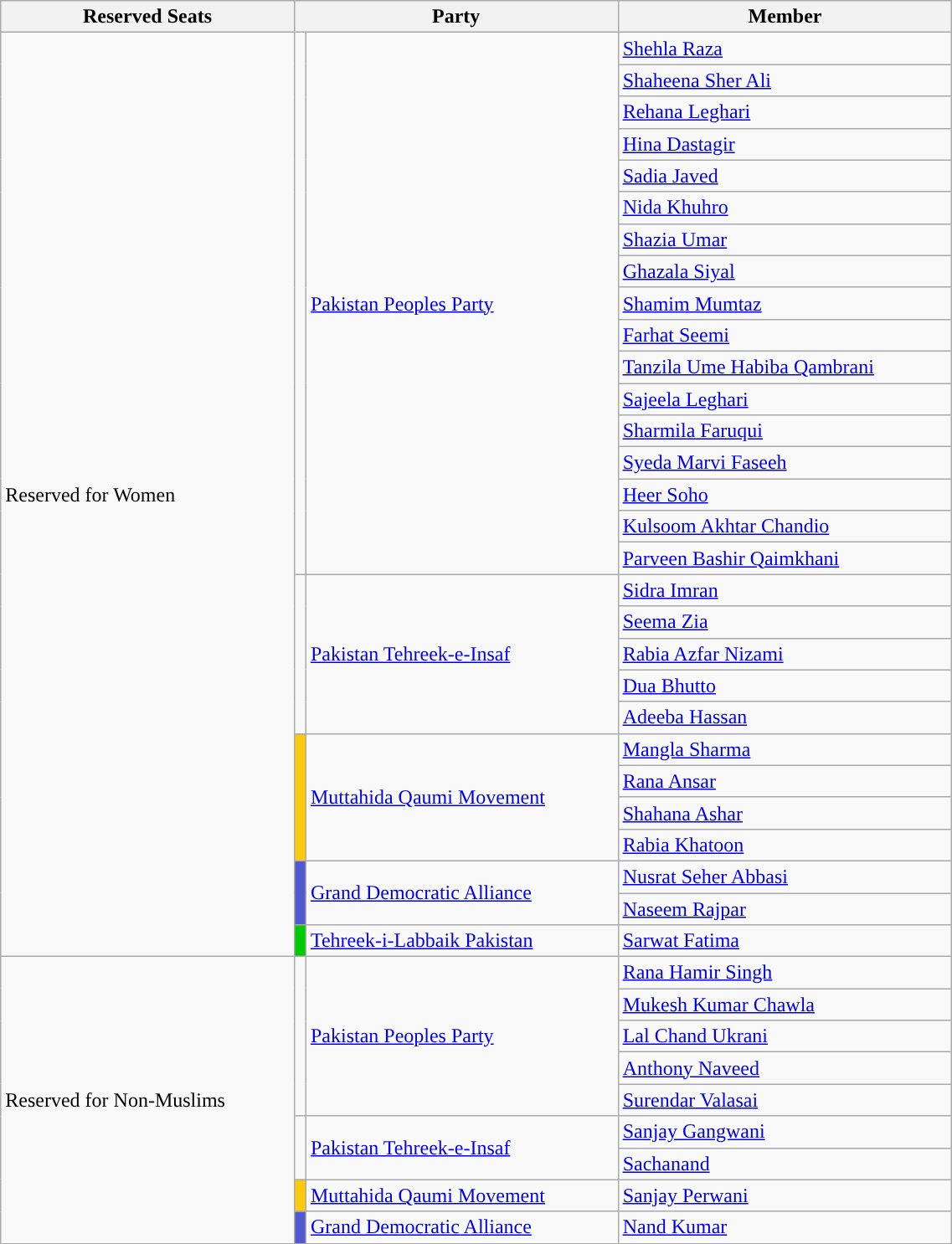<table class="wikitable sortable" style="width: 60%;">
<tr>
<th class="unsortable">Reserved Seats</th>
<th colspan="2">Party</th>
<th class="unsortable">Member</th>
</tr>
<tr>
<td rowspan="29">Reserved for Women</td>
<td rowspan="17" style="background-color:"></td>
<td rowspan="17"><a href='#'>Pakistan Peoples Party</a></td>
<td><a href='#'>Shehla Raza</a></td>
</tr>
<tr>
<td><a href='#'>Shaheena Sher Ali</a></td>
</tr>
<tr>
<td><a href='#'>Rehana Leghari</a></td>
</tr>
<tr>
<td><a href='#'>Hina Dastagir</a></td>
</tr>
<tr>
<td><a href='#'>Sadia Javed</a></td>
</tr>
<tr>
<td><a href='#'>Nida Khuhro</a></td>
</tr>
<tr>
<td><a href='#'>Shazia Umar</a></td>
</tr>
<tr>
<td><a href='#'>Ghazala Siyal</a></td>
</tr>
<tr>
<td><a href='#'>Shamim Mumtaz</a></td>
</tr>
<tr>
<td><a href='#'>Farhat Seemi</a></td>
</tr>
<tr>
<td><a href='#'>Tanzila Ume Habiba Qambrani</a></td>
</tr>
<tr>
<td><a href='#'>Sajeela Leghari</a></td>
</tr>
<tr>
<td><a href='#'>Sharmila Faruqui</a></td>
</tr>
<tr>
<td><a href='#'>Syeda Marvi Faseeh</a></td>
</tr>
<tr>
<td><a href='#'>Heer Soho</a></td>
</tr>
<tr>
<td><a href='#'>Kulsoom Akhtar Chandio</a></td>
</tr>
<tr>
<td><a href='#'>Parveen Bashir Qaimkhani</a></td>
</tr>
<tr>
<td rowspan="5" style="background-color:"></td>
<td rowspan="5"><a href='#'>Pakistan Tehreek-e-Insaf</a></td>
<td><a href='#'>Sidra Imran</a></td>
</tr>
<tr>
<td><a href='#'>Seema Zia</a></td>
</tr>
<tr>
<td><a href='#'>Rabia Azfar Nizami</a></td>
</tr>
<tr>
<td><a href='#'>Dua Bhutto</a></td>
</tr>
<tr>
<td><a href='#'>Adeeba Hassan</a></td>
</tr>
<tr>
<td rowspan="4" style="background-color:#ffc90e"></td>
<td rowspan="4"><a href='#'>Muttahida Qaumi Movement</a></td>
<td><a href='#'>Mangla Sharma</a></td>
</tr>
<tr>
<td><a href='#'>Rana Ansar</a></td>
</tr>
<tr>
<td><a href='#'>Shahana Ashar</a></td>
</tr>
<tr>
<td><a href='#'>Rabia Khatoon</a></td>
</tr>
<tr>
<td rowspan="2" style="background-color:#5159d0 "></td>
<td rowspan="2"><a href='#'>Grand Democratic Alliance</a></td>
<td><a href='#'>Nusrat Seher Abbasi</a></td>
</tr>
<tr>
<td><a href='#'>Naseem Rajpar</a></td>
</tr>
<tr>
<td style="color:inherit;background:#00ca00"></td>
<td><a href='#'>Tehreek-i-Labbaik Pakistan</a></td>
<td><a href='#'>Sarwat Fatima</a></td>
</tr>
<tr>
<td rowspan="9">Reserved for Non-Muslims</td>
<td rowspan="5" style="background-color:"></td>
<td rowspan="5"><a href='#'>Pakistan Peoples Party</a></td>
<td><a href='#'>Rana Hamir Singh</a></td>
</tr>
<tr>
<td><a href='#'>Mukesh Kumar Chawla</a></td>
</tr>
<tr>
<td><a href='#'>Lal Chand Ukrani</a></td>
</tr>
<tr>
<td><a href='#'>Anthony Naveed</a></td>
</tr>
<tr>
<td><a href='#'>Surendar Valasai</a></td>
</tr>
<tr>
<td rowspan="2" style="background-color:"></td>
<td rowspan="2"><a href='#'>Pakistan Tehreek-e-Insaf</a></td>
<td><a href='#'>Sanjay Gangwani</a></td>
</tr>
<tr>
<td><a href='#'>Sachanand</a></td>
</tr>
<tr>
<td style="color:inherit;background:#ffc90e"></td>
<td><a href='#'>Muttahida Qaumi Movement</a></td>
<td><a href='#'>Sanjay Perwani</a></td>
</tr>
<tr>
<td bgcolor=#5159d0></td>
<td><a href='#'>Grand Democratic Alliance</a></td>
<td><a href='#'>Nand Kumar</a></td>
</tr>
</table>
